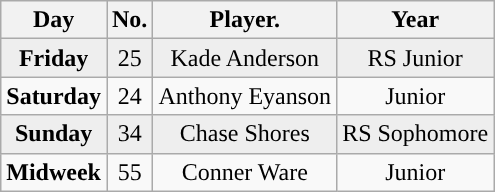<table class="wikitable non-sortable">
<tr>
<th style="text-align:center; ">Day</th>
<th style="text-align:center; ">No.</th>
<th style="text-align:center; ">Player.</th>
<th style="text-align:center; ">Year</th>
</tr>
<tr style="background:#eeeeee;text-align:center;">
<td><strong>Friday</strong></td>
<td>25</td>
<td>Kade Anderson</td>
<td>RS Junior</td>
</tr>
<tr style="text-align:center;">
<td><strong>Saturday</strong></td>
<td>24</td>
<td>Anthony Eyanson</td>
<td>Junior</td>
</tr>
<tr style="background:#eeeeee;text-align:center;">
<td><strong>Sunday</strong></td>
<td>34</td>
<td>Chase Shores</td>
<td>RS Sophomore</td>
</tr>
<tr style="text-align:center;">
<td><strong>Midweek</strong></td>
<td>55</td>
<td>Conner Ware</td>
<td>Junior</td>
</tr>
</table>
